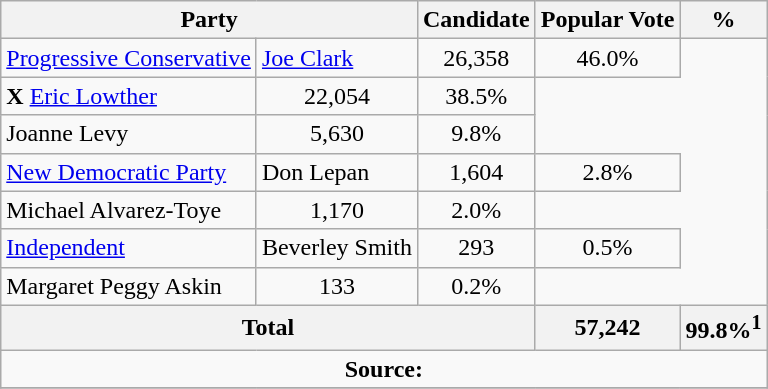<table class="wikitable">
<tr>
<th colspan="2">Party</th>
<th>Candidate</th>
<th>Popular Vote</th>
<th>%</th>
</tr>
<tr>
<td><a href='#'>Progressive Conservative</a></td>
<td> <a href='#'>Joe Clark</a></td>
<td align=center>26,358</td>
<td align=center>46.0%</td>
</tr>
<tr>
<td><strong>X</strong> <a href='#'>Eric Lowther</a></td>
<td align=center>22,054</td>
<td align=center>38.5%</td>
</tr>
<tr>
<td>Joanne Levy</td>
<td align=center>5,630</td>
<td align=center>9.8%</td>
</tr>
<tr>
<td><a href='#'>New Democratic Party</a></td>
<td>Don Lepan</td>
<td align=center>1,604</td>
<td align=center>2.8%</td>
</tr>
<tr>
<td>Michael Alvarez-Toye</td>
<td align=center>1,170</td>
<td align=center>2.0%</td>
</tr>
<tr>
<td><a href='#'>Independent</a></td>
<td>Beverley Smith</td>
<td align=center>293</td>
<td align=center>0.5%</td>
</tr>
<tr>
<td>Margaret Peggy Askin</td>
<td align=center>133</td>
<td align=center>0.2%</td>
</tr>
<tr>
<th colspan=3>Total</th>
<th>57,242</th>
<th>99.8%<sup>1</sup></th>
</tr>
<tr>
<td align="center" colspan=5><strong>Source:</strong> </td>
</tr>
<tr>
</tr>
</table>
